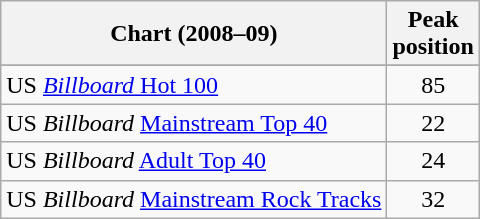<table class="wikitable sortable">
<tr>
<th>Chart (2008–09) </th>
<th>Peak<br>position</th>
</tr>
<tr>
</tr>
<tr>
<td>US <a href='#'><em>Billboard</em> Hot 100</a></td>
<td align="center">85</td>
</tr>
<tr>
<td>US <em>Billboard</em> <a href='#'>Mainstream Top 40</a></td>
<td align="center">22</td>
</tr>
<tr>
<td>US <em>Billboard</em> <a href='#'>Adult Top 40</a></td>
<td align="center">24</td>
</tr>
<tr>
<td>US <em>Billboard</em> <a href='#'>Mainstream Rock Tracks</a></td>
<td align="center">32</td>
</tr>
</table>
